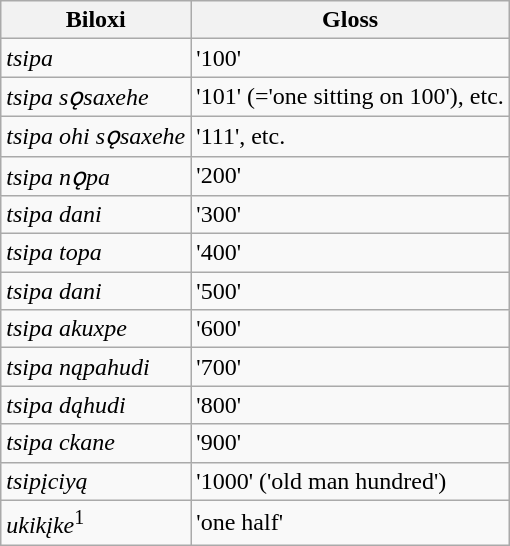<table class="wikitable">
<tr>
<th>Biloxi</th>
<th>Gloss</th>
</tr>
<tr>
<td><em>tsipa</em></td>
<td>'100'</td>
</tr>
<tr>
<td><em>tsipa sǫsaxehe</em></td>
<td>'101' (='one sitting on 100'), etc.</td>
</tr>
<tr>
<td><em>tsipa ohi sǫsaxehe</em></td>
<td>'111', etc.</td>
</tr>
<tr>
<td><em>tsipa nǫpa</em></td>
<td>'200'</td>
</tr>
<tr>
<td><em>tsipa dani</em></td>
<td>'300'</td>
</tr>
<tr>
<td><em>tsipa topa</em></td>
<td>'400'</td>
</tr>
<tr>
<td><em>tsipa dani</em></td>
<td>'500'</td>
</tr>
<tr>
<td><em>tsipa akuxpe</em></td>
<td>'600'</td>
</tr>
<tr>
<td><em>tsipa nąpahudi</em></td>
<td>'700'</td>
</tr>
<tr>
<td><em>tsipa dąhudi</em></td>
<td>'800'</td>
</tr>
<tr>
<td><em>tsipa ckane</em></td>
<td>'900'</td>
</tr>
<tr>
<td><em>tsipįciyą</em></td>
<td>'1000' ('old man hundred')</td>
</tr>
<tr>
<td><em>ukikįke</em><sup>1</sup></td>
<td>'one half'</td>
</tr>
</table>
